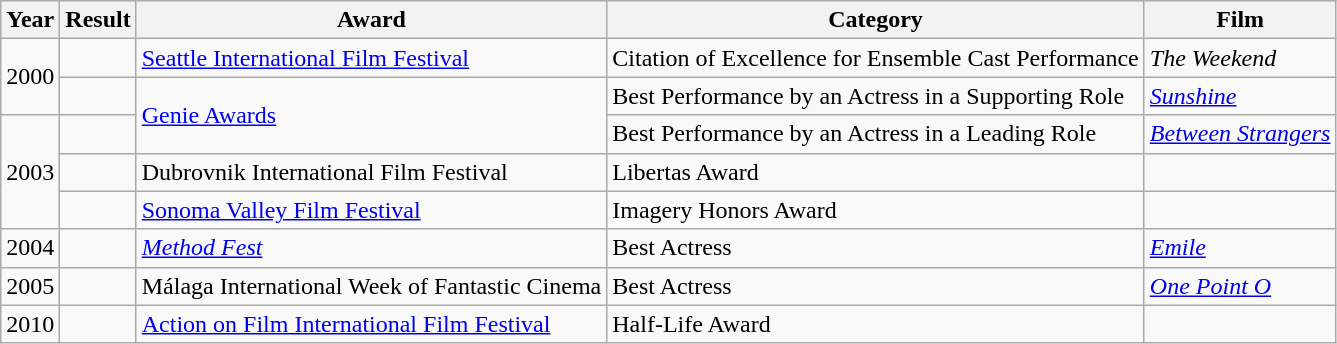<table class="wikitable sortable">
<tr style="text-align:center;">
<th>Year</th>
<th>Result</th>
<th>Award</th>
<th>Category</th>
<th>Film</th>
</tr>
<tr>
<td rowspan=2>2000</td>
<td></td>
<td><a href='#'>Seattle International Film Festival</a></td>
<td>Citation of Excellence for Ensemble Cast Performance</td>
<td><em>The Weekend</em></td>
</tr>
<tr>
<td></td>
<td rowspan=2><a href='#'>Genie Awards</a></td>
<td>Best Performance by an Actress in a Supporting Role</td>
<td><em><a href='#'>Sunshine</a></em></td>
</tr>
<tr>
<td rowspan=3>2003</td>
<td></td>
<td>Best Performance by an Actress in a Leading Role</td>
<td><em><a href='#'>Between Strangers</a></em></td>
</tr>
<tr>
<td></td>
<td>Dubrovnik International Film Festival</td>
<td>Libertas Award</td>
<td></td>
</tr>
<tr>
<td></td>
<td><a href='#'>Sonoma Valley Film Festival</a></td>
<td>Imagery Honors Award</td>
<td></td>
</tr>
<tr>
<td>2004</td>
<td></td>
<td><em><a href='#'>Method Fest</a></em></td>
<td>Best Actress</td>
<td><em><a href='#'>Emile</a></em></td>
</tr>
<tr>
<td>2005</td>
<td></td>
<td>Málaga International Week of Fantastic Cinema</td>
<td>Best Actress</td>
<td><em><a href='#'>One Point O</a></em></td>
</tr>
<tr>
<td>2010</td>
<td></td>
<td><a href='#'>Action on Film International Film Festival</a></td>
<td>Half-Life Award</td>
<td></td>
</tr>
</table>
